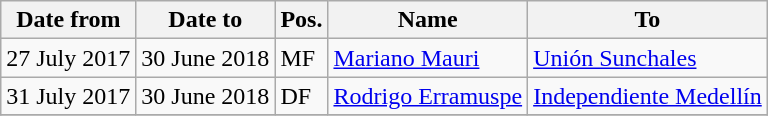<table class="wikitable">
<tr>
<th>Date from</th>
<th>Date to</th>
<th>Pos.</th>
<th>Name</th>
<th>To</th>
</tr>
<tr>
<td>27 July 2017</td>
<td>30 June 2018</td>
<td>MF</td>
<td> <a href='#'>Mariano Mauri</a></td>
<td> <a href='#'>Unión Sunchales</a></td>
</tr>
<tr>
<td>31 July 2017</td>
<td>30 June 2018</td>
<td>DF</td>
<td> <a href='#'>Rodrigo Erramuspe</a></td>
<td> <a href='#'>Independiente Medellín</a></td>
</tr>
<tr>
</tr>
</table>
